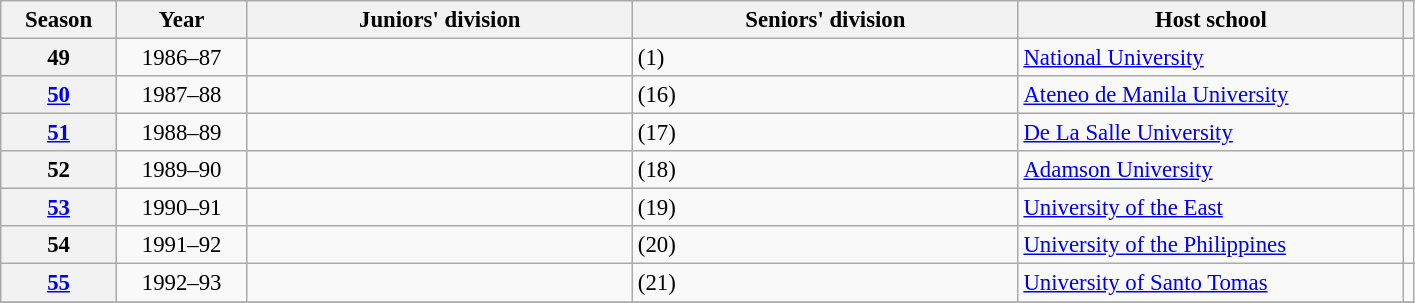<table class="wikitable plainrowheaders" style="font-size:95%;">
<tr>
<th scope="col" style="width:70px;">Season</th>
<th scope="col" style="width:80px;">Year</th>
<th scope="col" style="width:250px">Juniors' division</th>
<th scope="col" style="width:250px">Seniors' division</th>
<th scope="col" style="width:250px">Host school</th>
<th scope="col"></th>
</tr>
<tr>
<th scope="row" style="text-align:center;">49</th>
<td align=center>1986–87</td>
<td></td>
<td> (1)</td>
<td><a href='#'>National University</a></td>
<td align=center></td>
</tr>
<tr>
<th scope="row" style="text-align:center;"><a href='#'>50</a></th>
<td align=center>1987–88</td>
<td></td>
<td> (16)</td>
<td><a href='#'>Ateneo de Manila University</a></td>
<td align=center></td>
</tr>
<tr>
<th scope="row" style="text-align:center;"><a href='#'>51</a></th>
<td align=center>1988–89</td>
<td></td>
<td> (17)</td>
<td><a href='#'>De La Salle University</a></td>
<td align=center></td>
</tr>
<tr>
<th scope="row" style="text-align:center;">52</th>
<td align=center>1989–90</td>
<td></td>
<td> (18)</td>
<td><a href='#'>Adamson University</a></td>
<td align=center></td>
</tr>
<tr>
<th scope="row" style="text-align:center;"><a href='#'>53</a></th>
<td align=center>1990–91</td>
<td></td>
<td> (19)</td>
<td><a href='#'>University of the East</a></td>
<td align=center></td>
</tr>
<tr>
<th scope="row" style="text-align:center;">54</th>
<td align=center>1991–92</td>
<td></td>
<td> (20)</td>
<td><a href='#'>University of the Philippines</a></td>
<td align=center></td>
</tr>
<tr>
<th scope="row" style="text-align:center;"><a href='#'>55</a></th>
<td align=center>1992–93</td>
<td></td>
<td> (21)</td>
<td><a href='#'>University of Santo Tomas</a></td>
<td align=center></td>
</tr>
<tr>
</tr>
</table>
